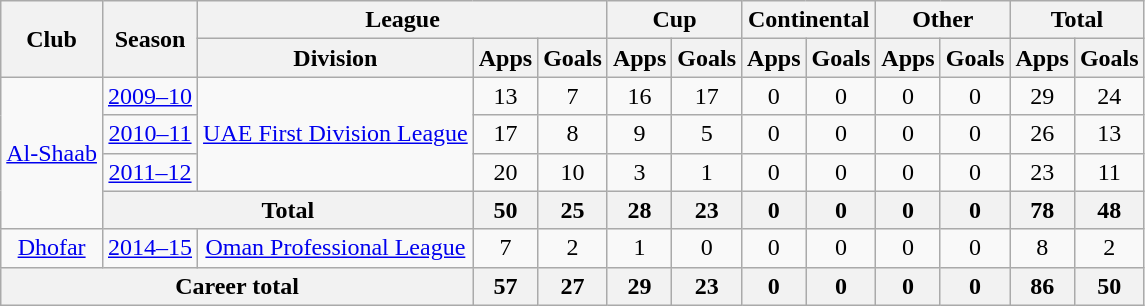<table class="wikitable" style="text-align:center">
<tr>
<th rowspan="2">Club</th>
<th rowspan="2">Season</th>
<th colspan="3">League</th>
<th colspan="2">Cup</th>
<th colspan="2">Continental</th>
<th colspan="2">Other</th>
<th colspan="2">Total</th>
</tr>
<tr>
<th>Division</th>
<th>Apps</th>
<th>Goals</th>
<th>Apps</th>
<th>Goals</th>
<th>Apps</th>
<th>Goals</th>
<th>Apps</th>
<th>Goals</th>
<th>Apps</th>
<th>Goals</th>
</tr>
<tr>
<td rowspan="4"><a href='#'>Al-Shaab</a></td>
<td><a href='#'>2009–10</a></td>
<td rowspan="3"><a href='#'>UAE First Division League</a></td>
<td>13</td>
<td>7</td>
<td>16</td>
<td>17</td>
<td>0</td>
<td>0</td>
<td>0</td>
<td>0</td>
<td>29</td>
<td>24</td>
</tr>
<tr>
<td><a href='#'>2010–11</a></td>
<td>17</td>
<td>8</td>
<td>9</td>
<td>5</td>
<td>0</td>
<td>0</td>
<td>0</td>
<td>0</td>
<td>26</td>
<td>13</td>
</tr>
<tr>
<td><a href='#'>2011–12</a></td>
<td>20</td>
<td>10</td>
<td>3</td>
<td>1</td>
<td>0</td>
<td>0</td>
<td>0</td>
<td>0</td>
<td>23</td>
<td>11</td>
</tr>
<tr>
<th colspan="2">Total</th>
<th>50</th>
<th>25</th>
<th>28</th>
<th>23</th>
<th>0</th>
<th>0</th>
<th>0</th>
<th>0</th>
<th>78</th>
<th>48</th>
</tr>
<tr>
<td><a href='#'>Dhofar</a></td>
<td><a href='#'>2014–15</a></td>
<td><a href='#'>Oman Professional League</a></td>
<td>7</td>
<td>2</td>
<td>1</td>
<td>0</td>
<td>0</td>
<td>0</td>
<td>0</td>
<td>0</td>
<td>8</td>
<td>2</td>
</tr>
<tr>
<th colspan="3">Career total</th>
<th>57</th>
<th>27</th>
<th>29</th>
<th>23</th>
<th>0</th>
<th>0</th>
<th>0</th>
<th>0</th>
<th>86</th>
<th>50</th>
</tr>
</table>
